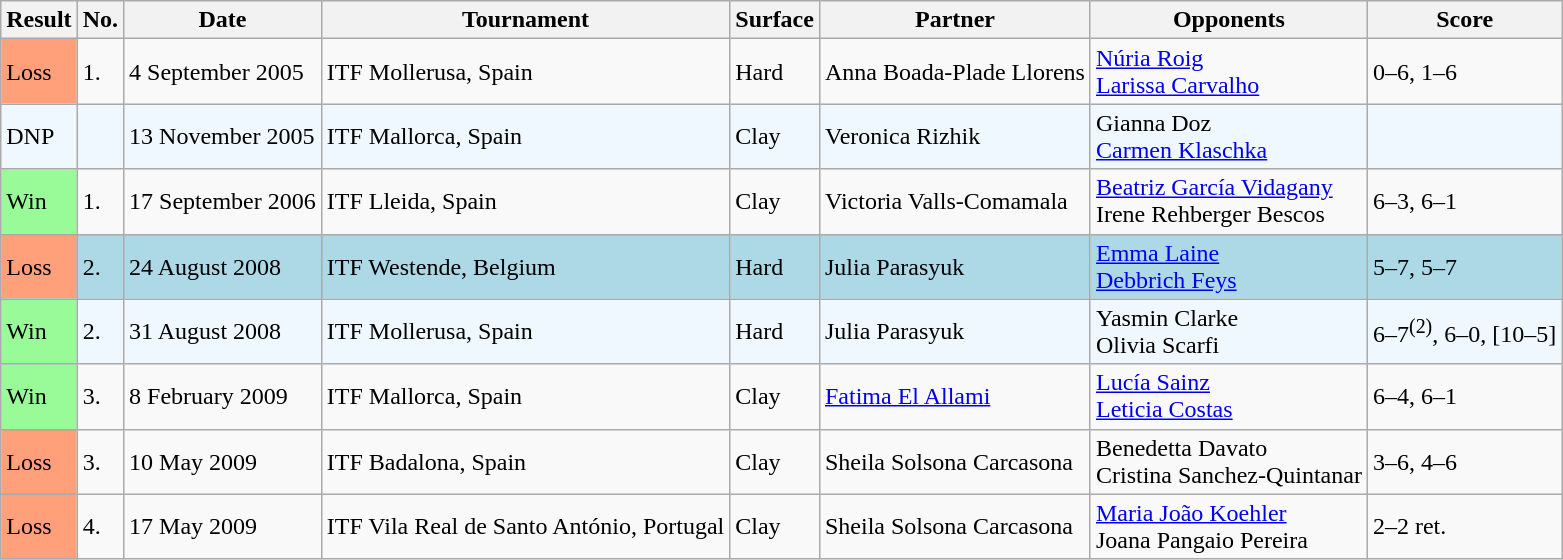<table class="sortable wikitable">
<tr>
<th>Result</th>
<th>No.</th>
<th>Date</th>
<th>Tournament</th>
<th>Surface</th>
<th>Partner</th>
<th>Opponents</th>
<th class="unsortable">Score</th>
</tr>
<tr>
<td style="background:#ffa07a;">Loss</td>
<td>1.</td>
<td>4 September 2005</td>
<td>ITF Mollerusa, Spain</td>
<td>Hard</td>
<td> Anna Boada-Plade Llorens</td>
<td> <a href='#'>Núria Roig</a> <br>  <a href='#'>Larissa Carvalho</a></td>
<td>0–6, 1–6</td>
</tr>
<tr style="background:#f0f8ff;">
<td>DNP</td>
<td></td>
<td>13 November 2005</td>
<td>ITF Mallorca, Spain</td>
<td>Clay</td>
<td> Veronica Rizhik</td>
<td> Gianna Doz <br>  <a href='#'>Carmen Klaschka</a></td>
<td></td>
</tr>
<tr>
<td style="background:#98fb98;">Win</td>
<td>1.</td>
<td>17 September 2006</td>
<td>ITF Lleida, Spain</td>
<td>Clay</td>
<td> Victoria Valls-Comamala</td>
<td> <a href='#'>Beatriz García Vidagany</a> <br>  Irene Rehberger Bescos</td>
<td>6–3, 6–1</td>
</tr>
<tr style="background:lightblue;">
<td style="background:#ffa07a;">Loss</td>
<td>2.</td>
<td>24 August 2008</td>
<td>ITF Westende, Belgium</td>
<td>Hard</td>
<td> Julia Parasyuk</td>
<td> <a href='#'>Emma Laine</a> <br>  <a href='#'>Debbrich Feys</a></td>
<td>5–7, 5–7</td>
</tr>
<tr style="background:#f0f8ff;">
<td style="background:#98fb98;">Win</td>
<td>2.</td>
<td>31 August 2008</td>
<td>ITF Mollerusa, Spain</td>
<td>Hard</td>
<td> Julia Parasyuk</td>
<td> Yasmin Clarke <br>  Olivia Scarfi</td>
<td>6–7<sup>(2)</sup>, 6–0, [10–5]</td>
</tr>
<tr>
<td style="background:#98fb98;">Win</td>
<td>3.</td>
<td>8 February 2009</td>
<td>ITF Mallorca, Spain</td>
<td>Clay</td>
<td> <a href='#'>Fatima El Allami</a></td>
<td> <a href='#'>Lucía Sainz</a> <br>  <a href='#'>Leticia Costas</a></td>
<td>6–4, 6–1</td>
</tr>
<tr>
<td style="background:#ffa07a;">Loss</td>
<td>3.</td>
<td>10 May 2009</td>
<td>ITF Badalona, Spain</td>
<td>Clay</td>
<td> Sheila Solsona Carcasona</td>
<td> Benedetta Davato <br>  Cristina Sanchez-Quintanar</td>
<td>3–6, 4–6</td>
</tr>
<tr>
<td style="background:#ffa07a;">Loss</td>
<td>4.</td>
<td>17 May 2009</td>
<td>ITF Vila Real de Santo António, Portugal</td>
<td>Clay</td>
<td> Sheila Solsona Carcasona</td>
<td> <a href='#'>Maria João Koehler</a> <br>  Joana Pangaio Pereira</td>
<td>2–2 ret.</td>
</tr>
</table>
